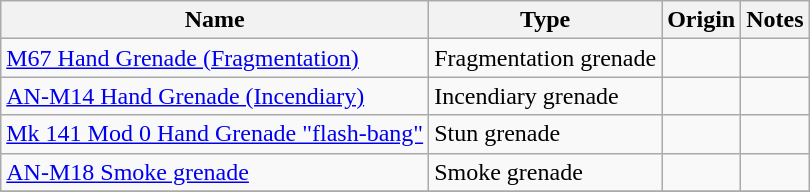<table class="wikitable" ; text-align:"center;">
<tr>
<th>Name</th>
<th>Type</th>
<th>Origin</th>
<th>Notes</th>
</tr>
<tr>
<td><a href='#'>M67 Hand Grenade (Fragmentation)</a></td>
<td>Fragmentation grenade</td>
<td></td>
<td></td>
</tr>
<tr>
<td><a href='#'>AN-M14 Hand Grenade (Incendiary)</a></td>
<td>Incendiary grenade</td>
<td></td>
<td></td>
</tr>
<tr>
<td><a href='#'>Mk 141 Mod 0 Hand Grenade "flash-bang"</a></td>
<td>Stun grenade</td>
<td></td>
<td></td>
</tr>
<tr>
<td><a href='#'>AN-M18 Smoke grenade</a></td>
<td>Smoke grenade</td>
<td></td>
<td></td>
</tr>
<tr>
</tr>
</table>
